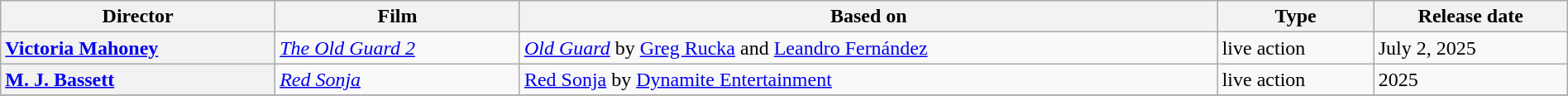<table class="wikitable sortable" style="text-align:center; width:100%;">
<tr>
<th>Director</th>
<th>Film</th>
<th>Based on</th>
<th>Type</th>
<th>Release date</th>
</tr>
<tr>
<th style="text-align:left"><a href='#'>Victoria Mahoney</a></th>
<td style="text-align:left"><em><a href='#'>The Old Guard 2</a></em></td>
<td style="text-align:left"><em><a href='#'>Old Guard</a></em> by <a href='#'>Greg Rucka</a> and <a href='#'>Leandro Fernández</a></td>
<td style="text-align:left">live action</td>
<td style="text-align:left">July 2, 2025</td>
</tr>
<tr>
<th style="text-align:left"><a href='#'>M. J. Bassett</a></th>
<td style="text-align:left"><em><a href='#'>Red Sonja</a></em></td>
<td style="text-align:left"><a href='#'>Red Sonja</a> by <a href='#'>Dynamite Entertainment</a></td>
<td style="text-align:left">live action</td>
<td style="text-align:left">2025</td>
</tr>
<tr>
</tr>
</table>
